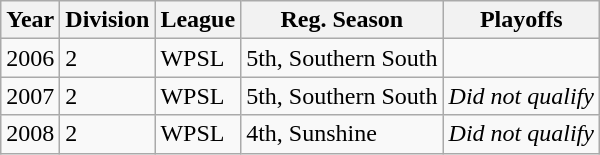<table class="wikitable">
<tr>
<th>Year</th>
<th>Division</th>
<th>League</th>
<th>Reg. Season</th>
<th>Playoffs</th>
</tr>
<tr>
<td>2006</td>
<td>2</td>
<td>WPSL</td>
<td>5th, Southern South</td>
<td></td>
</tr>
<tr>
<td>2007</td>
<td>2</td>
<td>WPSL</td>
<td>5th, Southern South</td>
<td><em>Did not qualify</em></td>
</tr>
<tr>
<td>2008</td>
<td>2</td>
<td>WPSL</td>
<td>4th, Sunshine</td>
<td><em>Did not qualify</em></td>
</tr>
</table>
